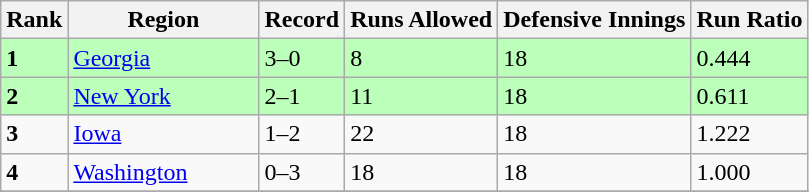<table class="wikitable">
<tr>
<th>Rank</th>
<th>Region</th>
<th>Record</th>
<th>Runs Allowed</th>
<th>Defensive Innings</th>
<th>Run Ratio</th>
</tr>
<tr bgcolor="bbffbb">
<td><strong>1</strong></td>
<td align="left" width="120"> <a href='#'>Georgia</a></td>
<td>3–0</td>
<td>8</td>
<td>18</td>
<td>0.444</td>
</tr>
<tr bgcolor="bbffbb">
<td><strong>2</strong></td>
<td align="left" width="120"> <a href='#'>New York</a></td>
<td>2–1</td>
<td>11</td>
<td>18</td>
<td>0.611</td>
</tr>
<tr>
<td><strong>3</strong></td>
<td align="left" width="120"> <a href='#'>Iowa</a></td>
<td>1–2</td>
<td>22</td>
<td>18</td>
<td>1.222</td>
</tr>
<tr>
<td><strong>4</strong></td>
<td align="left" width="120"> <a href='#'>Washington</a></td>
<td>0–3</td>
<td>18</td>
<td>18</td>
<td>1.000</td>
</tr>
<tr>
</tr>
</table>
